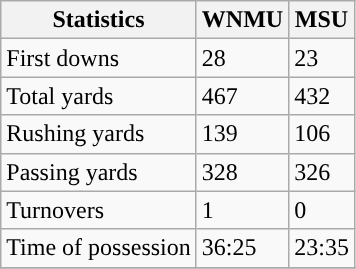<table class="wikitable">
<tr>
<th>Statistics</th>
<th>WNMU</th>
<th>MSU</th>
</tr>
<tr>
<td>First downs</td>
<td>28</td>
<td>23</td>
</tr>
<tr>
<td>Total yards</td>
<td>467</td>
<td>432</td>
</tr>
<tr>
<td>Rushing yards</td>
<td>139</td>
<td>106</td>
</tr>
<tr>
<td>Passing yards</td>
<td>328</td>
<td>326</td>
</tr>
<tr>
<td>Turnovers</td>
<td>1</td>
<td>0</td>
</tr>
<tr>
<td>Time of possession</td>
<td>36:25</td>
<td>23:35</td>
</tr>
<tr>
</tr>
</table>
